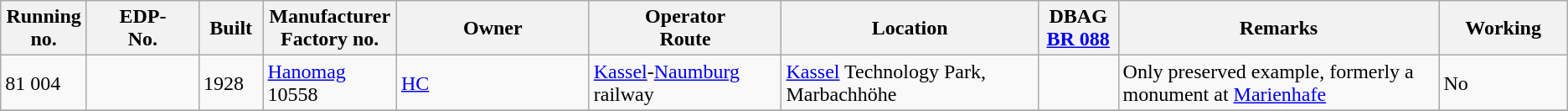<table class="wikitable" style="width="100%"; border:solid 1px #AAAAAA; background:#e3e3e3;">
<tr>
<th width="5%">Running<br>no.</th>
<th width="7%">EDP-<br>No.</th>
<th width="4%">Built</th>
<th width="8%">Manufacturer<br>Factory no.</th>
<th width="12%">Owner</th>
<th width="12%">Operator<br>Route</th>
<th width="16%">Location</th>
<th width="5%">DBAG<br><a href='#'>BR 088</a></th>
<th width="20%">Remarks</th>
<th width="8%">Working</th>
</tr>
<tr>
<td>81 004</td>
<td></td>
<td>1928</td>
<td><a href='#'>Hanomag</a><br>10558</td>
<td><a href='#'>HC</a></td>
<td><a href='#'>Kassel</a>-<a href='#'>Naumburg</a> railway</td>
<td><a href='#'>Kassel</a> Technology Park, Marbachhöhe</td>
<td></td>
<td>Only preserved example, formerly a monument at <a href='#'>Marienhafe</a></td>
<td>No</td>
</tr>
<tr>
</tr>
</table>
